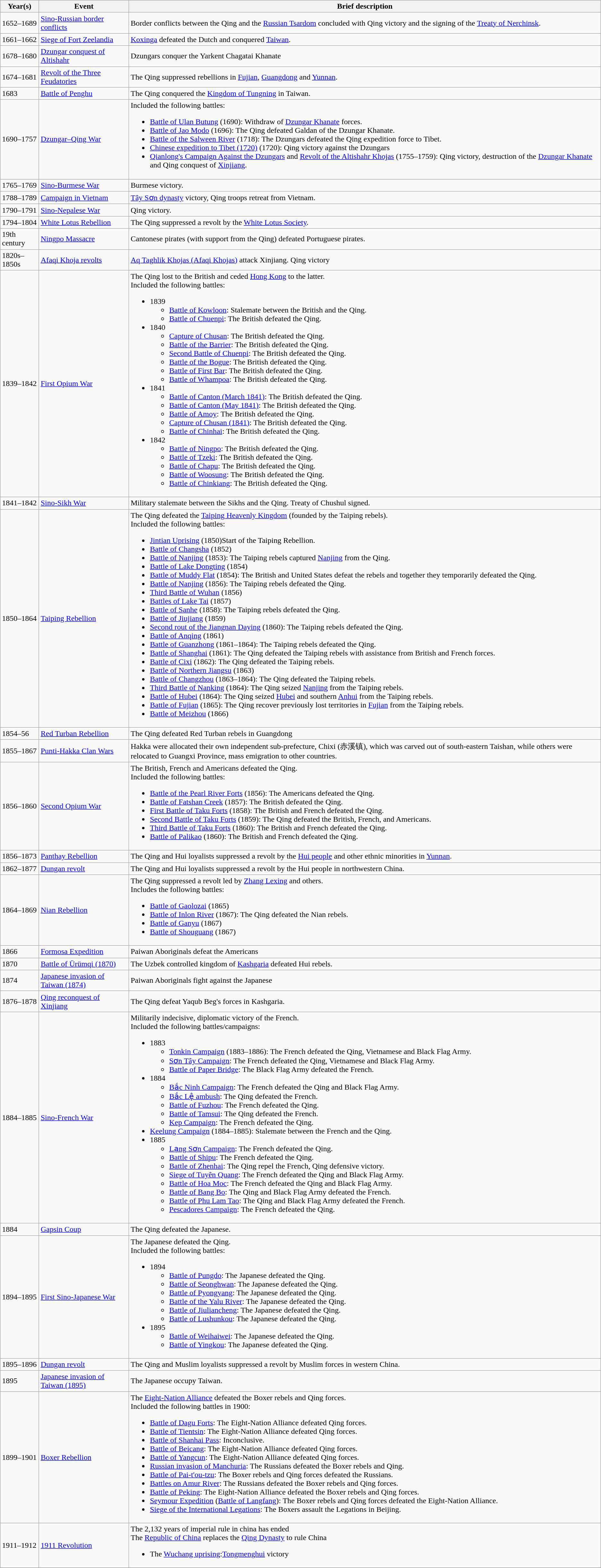<table class=wikitable>
<tr>
<th>Year(s)</th>
<th>Event</th>
<th>Brief description</th>
</tr>
<tr>
<td>1652–1689</td>
<td><a href='#'>Sino-Russian border conflicts</a></td>
<td>Border conflicts between the Qing and the <a href='#'>Russian Tsardom</a> concluded with Qing victory and the signing of the <a href='#'>Treaty of Nerchinsk</a>.</td>
</tr>
<tr>
<td>1661–1662</td>
<td><a href='#'>Siege of Fort Zeelandia</a></td>
<td><a href='#'>Koxinga</a> defeated the Dutch and conquered <a href='#'>Taiwan</a>.</td>
</tr>
<tr>
<td>1678–1680</td>
<td><a href='#'>Dzungar conquest of Altishahr</a></td>
<td>Dzungars conquer the Yarkent Chagatai Khanate</td>
</tr>
<tr>
<td>1674–1681</td>
<td><a href='#'>Revolt of the Three Feudatories</a></td>
<td>The Qing suppressed rebellions in <a href='#'>Fujian</a>, <a href='#'>Guangdong</a> and <a href='#'>Yunnan</a>.</td>
</tr>
<tr>
<td>1683</td>
<td><a href='#'>Battle of Penghu</a></td>
<td>The Qing conquered the <a href='#'>Kingdom of Tungning</a> in Taiwan.</td>
</tr>
<tr>
<td>1690–1757</td>
<td><a href='#'>Dzungar–Qing War</a></td>
<td>Included the following battles:<br><ul><li><a href='#'>Battle of Ulan Butung</a> (1690): Withdraw of <a href='#'>Dzungar Khanate</a> forces.</li><li><a href='#'>Battle of Jao Modo</a> (1696): The Qing defeated Galdan of the Dzungar Khanate.</li><li><a href='#'>Battle of the Salween River</a> (1718): The Dzungars defeated the Qing expedition force to Tibet.</li><li><a href='#'>Chinese expedition to Tibet (1720)</a> (1720): Qing victory against the Dzungars</li><li><a href='#'>Qianlong's Campaign Against the Dzungars</a> and <a href='#'>Revolt of the Altishahr Khojas</a> (1755–1759): Qing victory, destruction of the <a href='#'>Dzungar Khanate</a> and Qing conquest of <a href='#'>Xinjiang</a>.</li></ul></td>
</tr>
<tr>
<td>1765–1769</td>
<td><a href='#'>Sino-Burmese War</a></td>
<td>Burmese victory.</td>
</tr>
<tr>
<td>1788–1789</td>
<td><a href='#'>Campaign in Vietnam</a></td>
<td><a href='#'>Tây Sơn dynasty</a> victory, Qing troops retreat from Vietnam.</td>
</tr>
<tr>
<td>1790–1791</td>
<td><a href='#'>Sino-Nepalese War</a></td>
<td>Qing victory.</td>
</tr>
<tr>
<td>1794–1804</td>
<td><a href='#'>White Lotus Rebellion</a></td>
<td>The Qing suppressed a revolt by the <a href='#'>White Lotus Society</a>.</td>
</tr>
<tr>
<td>19th century</td>
<td><a href='#'>Ningpo Massacre</a></td>
<td>Cantonese pirates (with support from the Qing) defeated Portuguese pirates.</td>
</tr>
<tr>
<td>1820s–1850s</td>
<td><a href='#'>Afaqi Khoja revolts</a></td>
<td><a href='#'>Aq Taghlik Khojas (Afaqi Khojas)</a> attack Xinjiang. Qing victory</td>
</tr>
<tr>
<td>1839–1842</td>
<td><a href='#'>First Opium War</a></td>
<td>The Qing lost to the British and ceded <a href='#'>Hong Kong</a> to the latter.<br>Included the following battles:<ul><li>1839<ul><li><a href='#'>Battle of Kowloon</a>: Stalemate between the British and the Qing.</li><li><a href='#'>Battle of Chuenpi</a>: The British defeated the Qing.</li></ul></li><li>1840<ul><li><a href='#'>Capture of Chusan</a>: The British defeated the Qing.</li><li><a href='#'>Battle of the Barrier</a>: The British defeated the Qing.</li><li><a href='#'>Second Battle of Chuenpi</a>: The British defeated the Qing.</li><li><a href='#'>Battle of the Bogue</a>: The British defeated the Qing.</li><li><a href='#'>Battle of First Bar</a>: The British defeated the Qing.</li><li><a href='#'>Battle of Whampoa</a>: The British defeated the Qing.</li></ul></li><li>1841<ul><li><a href='#'>Battle of Canton (March 1841)</a>: The British defeated the Qing.</li><li><a href='#'>Battle of Canton (May 1841)</a>: The British defeated the Qing.</li><li><a href='#'>Battle of Amoy</a>: The British defeated the Qing.</li><li><a href='#'>Capture of Chusan (1841)</a>: The British defeated the Qing.</li><li><a href='#'>Battle of Chinhai</a>: The British defeated the Qing.</li></ul></li><li>1842<ul><li><a href='#'>Battle of Ningpo</a>: The British defeated the Qing.</li><li><a href='#'>Battle of Tzeki</a>: The British defeated the Qing.</li><li><a href='#'>Battle of Chapu</a>: The British defeated the Qing.</li><li><a href='#'>Battle of Woosung</a>: The British defeated the Qing.</li><li><a href='#'>Battle of Chinkiang</a>: The British defeated the Qing.</li></ul></li></ul></td>
</tr>
<tr>
<td>1841–1842</td>
<td><a href='#'>Sino-Sikh War</a></td>
<td>Military stalemate between the Sikhs and the Qing. Treaty of Chushul signed.</td>
</tr>
<tr>
<td>1850–1864</td>
<td><a href='#'>Taiping Rebellion</a></td>
<td>The Qing defeated the <a href='#'>Taiping Heavenly Kingdom</a> (founded by the Taiping rebels).<br>Included the following battles:<ul><li><a href='#'>Jintian Uprising</a> (1850)Start of the Taiping Rebellion.</li><li><a href='#'>Battle of Changsha</a> (1852)</li><li><a href='#'>Battle of Nanjing</a> (1853): The Taiping rebels captured <a href='#'>Nanjing</a> from the Qing.</li><li><a href='#'>Battle of Lake Dongting</a> (1854)</li><li><a href='#'>Battle of Muddy Flat</a> (1854): The British and United States defeat the rebels and together they temporarily defeated the Qing.</li><li><a href='#'>Battle of Nanjing</a> (1856): The Taiping rebels defeated the Qing.</li><li><a href='#'>Third Battle of Wuhan</a> (1856)</li><li><a href='#'>Battles of Lake Tai</a> (1857)</li><li><a href='#'>Battle of Sanhe</a> (1858): The Taiping rebels defeated the Qing.</li><li><a href='#'>Battle of Jiujiang</a> (1859)</li><li><a href='#'>Second rout of the Jiangnan Daying</a> (1860): The Taiping rebels defeated the Qing.</li><li><a href='#'>Battle of Anqing</a> (1861)</li><li><a href='#'>Battle of Guanzhong</a> (1861–1864): The Taiping rebels defeated the Qing.</li><li><a href='#'>Battle of Shanghai</a> (1861): The Qing defeated the Taiping rebels with assistance from British and French forces.</li><li><a href='#'>Battle of Cixi</a> (1862): The Qing defeated the Taiping rebels.</li><li><a href='#'>Battle of Northern Jiangsu</a> (1863)</li><li><a href='#'>Battle of Changzhou</a> (1863–1864): The Qing defeated the Taiping rebels.</li><li><a href='#'>Third Battle of Nanking</a> (1864): The Qing seized <a href='#'>Nanjing</a> from the Taiping rebels.</li><li><a href='#'>Battle of Hubei</a> (1864): The Qing seized <a href='#'>Hubei</a> and southern <a href='#'>Anhui</a> from the Taiping rebels.</li><li><a href='#'>Battle of Fujian</a> (1865): The Qing recover previously lost territories in <a href='#'>Fujian</a> from the Taiping rebels.</li><li><a href='#'>Battle of Meizhou</a> (1866)</li></ul></td>
</tr>
<tr>
<td>1854–56</td>
<td><a href='#'>Red Turban Rebellion</a></td>
<td>The Qing defeated Red Turban rebels in Guangdong</td>
</tr>
<tr>
<td>1855–1867</td>
<td><a href='#'>Punti-Hakka Clan Wars</a></td>
<td>Hakka were allocated their own independent sub-prefecture, Chixi (赤溪镇), which was carved out of south-eastern Taishan, while others were relocated to Guangxi Province, mass emigration to other countries.</td>
</tr>
<tr>
<td>1856–1860</td>
<td><a href='#'>Second Opium War</a></td>
<td>The British, French and Americans defeated the Qing.<br>Included the following battles:<ul><li><a href='#'>Battle of the Pearl River Forts</a> (1856): The Americans defeated the Qing.</li><li><a href='#'>Battle of Fatshan Creek</a> (1857): The British defeated the Qing.</li><li><a href='#'>First Battle of Taku Forts</a> (1858): The British and French defeated the Qing.</li><li><a href='#'>Second Battle of Taku Forts</a> (1859): The Qing defeated the British, French, and Americans.</li><li><a href='#'>Third Battle of Taku Forts</a> (1860): The British and French defeated the Qing.</li><li><a href='#'>Battle of Palikao</a> (1860): The British and French defeated the Qing.</li></ul></td>
</tr>
<tr>
<td>1856–1873</td>
<td><a href='#'>Panthay Rebellion</a></td>
<td>The Qing and Hui loyalists suppressed a revolt by the <a href='#'>Hui people</a> and other ethnic minorities in <a href='#'>Yunnan</a>.</td>
</tr>
<tr>
<td>1862–1877</td>
<td><a href='#'>Dungan revolt</a></td>
<td>The Qing and Hui loyalists suppressed a revolt by the Hui people in northwestern China.</td>
</tr>
<tr>
<td>1864–1869</td>
<td><a href='#'>Nian Rebellion</a></td>
<td>The Qing suppressed a revolt led by <a href='#'>Zhang Lexing</a> and others.<br>Includes the following battles:<ul><li><a href='#'>Battle of Gaolozai</a> (1865)</li><li><a href='#'>Battle of Inlon River</a> (1867): The Qing defeated the Nian rebels.</li><li><a href='#'>Battle of Ganyu</a> (1867)</li><li><a href='#'>Battle of Shouguang</a> (1867)</li></ul></td>
</tr>
<tr>
<td>1866</td>
<td><a href='#'>Formosa Expedition</a></td>
<td>Paiwan Aboriginals defeat the Americans</td>
</tr>
<tr>
<td>1870</td>
<td><a href='#'>Battle of Ürümqi (1870)</a></td>
<td>The Uzbek controlled kingdom of <a href='#'>Kashgaria</a> defeated Hui rebels.</td>
</tr>
<tr>
<td>1874</td>
<td><a href='#'>Japanese invasion of Taiwan (1874)</a></td>
<td>Paiwan Aboriginals fight against the Japanese</td>
</tr>
<tr>
<td>1876–1878</td>
<td><a href='#'>Qing reconquest of Xinjiang</a></td>
<td>The Qing defeat Yaqub Beg's forces in Kashgaria.</td>
</tr>
<tr>
<td>1884–1885</td>
<td><a href='#'>Sino-French War</a></td>
<td>Militarily indecisive, diplomatic victory of the French.<br>Included the following battles/campaigns:<ul><li>1883<ul><li><a href='#'>Tonkin Campaign</a> (1883–1886): The French defeated the Qing, Vietnamese and Black Flag Army.</li><li><a href='#'>Sơn Tây Campaign</a>: The French defeated the Qing, Vietnamese and Black Flag Army.</li><li><a href='#'>Battle of Paper Bridge</a>: The Black Flag Army defeated the French.</li></ul></li><li>1884<ul><li><a href='#'>Bắc Ninh Campaign</a>: The French defeated the Qing and Black Flag Army.</li><li><a href='#'>Bắc Lệ ambush</a>: The Qing defeated the French.</li><li><a href='#'>Battle of Fuzhou</a>: The French defeated the Qing.</li><li><a href='#'>Battle of Tamsui</a>: The Qing defeated the French.</li><li><a href='#'>Kep Campaign</a>: The French defeated the Qing.</li></ul></li><li><a href='#'>Keelung Campaign</a> (1884–1885): Stalemate between the French and the Qing.</li><li>1885<ul><li><a href='#'>Lạng Sơn Campaign</a>: The French defeated the Qing.</li><li><a href='#'>Battle of Shipu</a>: The French defeated the Qing.</li><li><a href='#'>Battle of Zhenhai</a>: The Qing repel the French, Qing defensive victory.</li><li><a href='#'>Siege of Tuyên Quang</a>: The French defeated the Qing and Black Flag Army.</li><li><a href='#'>Battle of Hoa Moc</a>: The French defeated the Qing and Black Flag Army.</li><li><a href='#'>Battle of Bang Bo</a>: The Qing and Black Flag Army defeated the French.</li><li><a href='#'>Battle of Phu Lam Tao</a>: The Qing and Black Flag Army defeated the French.</li><li><a href='#'>Pescadores Campaign</a>: The French defeated the Qing.</li></ul></li></ul></td>
</tr>
<tr>
<td>1884</td>
<td><a href='#'>Gapsin Coup</a></td>
<td>The Qing defeated the Japanese.</td>
</tr>
<tr>
<td>1894–1895</td>
<td><a href='#'>First Sino-Japanese War</a></td>
<td>The Japanese defeated the Qing.<br>Included the following battles:<ul><li>1894<ul><li><a href='#'>Battle of Pungdo</a>: The Japanese defeated the Qing.</li><li><a href='#'>Battle of Seonghwan</a>: The Japanese defeated the Qing.</li><li><a href='#'>Battle of Pyongyang</a>: The Japanese defeated the Qing.</li><li><a href='#'>Battle of the Yalu River</a>: The Japanese defeated the Qing.</li><li><a href='#'>Battle of Jiuliancheng</a>: The Japanese defeated the Qing.</li><li><a href='#'>Battle of Lushunkou</a>: The Japanese defeated the Qing.</li></ul></li><li>1895<ul><li><a href='#'>Battle of Weihaiwei</a>: The Japanese defeated the Qing.</li><li><a href='#'>Battle of Yingkou</a>: The Japanese defeated the Qing.</li></ul></li></ul></td>
</tr>
<tr>
<td>1895–1896</td>
<td><a href='#'>Dungan revolt</a></td>
<td>The Qing and Muslim loyalists suppressed a revolt by Muslim forces in western China.</td>
</tr>
<tr>
<td>1895</td>
<td><a href='#'>Japanese invasion of Taiwan (1895)</a></td>
<td>The Japanese occupy Taiwan.</td>
</tr>
<tr>
<td>1899–1901</td>
<td><a href='#'>Boxer Rebellion</a></td>
<td>The <a href='#'>Eight-Nation Alliance</a> defeated the Boxer rebels and Qing forces.<br>Included the following battles in 1900:<ul><li><a href='#'>Battle of Dagu Forts</a>: The Eight-Nation Alliance defeated Qing forces.</li><li><a href='#'>Battle of Tientsin</a>: The Eight-Nation Alliance defeated Qing forces.</li><li><a href='#'>Battle of Shanhai Pass</a>: Inconclusive.</li><li><a href='#'>Battle of Beicang</a>: The Eight-Nation Alliance defeated Qing forces.</li><li><a href='#'>Battle of Yangcun</a>: The Eight-Nation Alliance defeated Qing forces.</li><li><a href='#'>Russian invasion of Manchuria</a>: The Russians defeated the Boxer rebels and Qing.</li><li><a href='#'>Battle of Pai-t'ou-tzu</a>: The Boxer rebels and Qing forces defeated the Russians.</li><li><a href='#'>Battles on Amur River</a>: The Russians defeated the Boxer rebels and Qing forces.</li><li><a href='#'>Battle of Peking</a>: The Eight-Nation Alliance defeated the Boxer rebels and Qing forces.</li><li><a href='#'>Seymour Expedition</a> (<a href='#'>Battle of Langfang</a>): The Boxer rebels and Qing forces defeated the Eight-Nation Alliance.</li><li><a href='#'>Siege of the International Legations</a>: The Boxers assault the Legations in Beijing.</li></ul></td>
</tr>
<tr>
<td>1911–1912</td>
<td><a href='#'>1911 Revolution</a></td>
<td>The 2,132 years of imperial rule in china has ended<br>The <a href='#'>Republic of China</a> replaces the <a href='#'>Qing Dynasty</a> to rule China<ul><li>The <a href='#'>Wuchang uprising</a>:<a href='#'>Tongmenghui</a> victory</li></ul></td>
</tr>
<tr>
</tr>
</table>
